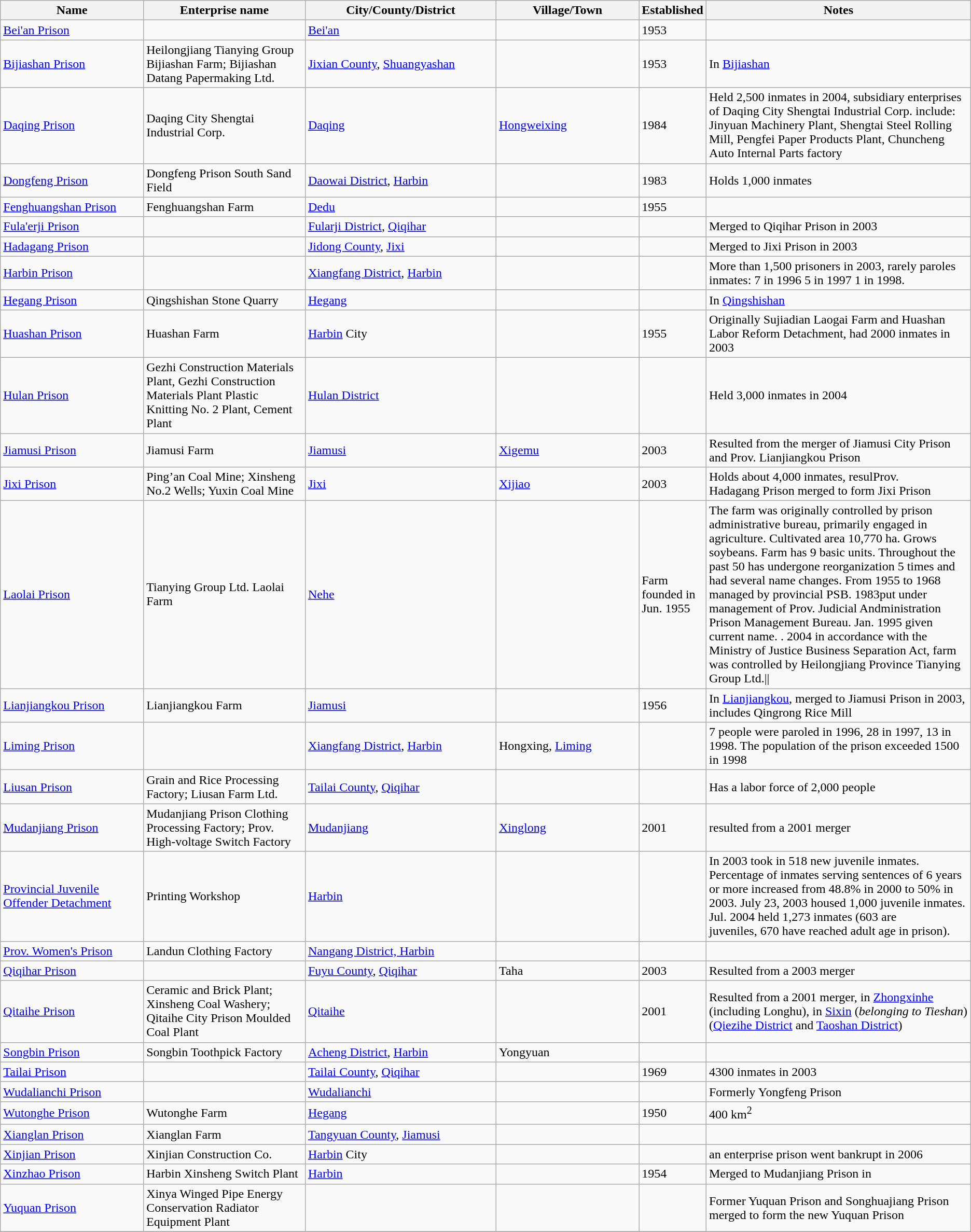<table class="wikitable">
<tr>
<th width=15%>Name</th>
<th width=17%>Enterprise name</th>
<th width=20%>City/County/District</th>
<th width=15%>Village/Town</th>
<th width=5%>Established</th>
<th width=28%>Notes</th>
</tr>
<tr>
<td><a href='#'>Bei'an Prison</a></td>
<td></td>
<td><a href='#'>Bei'an</a></td>
<td></td>
<td>1953</td>
<td></td>
</tr>
<tr>
<td><a href='#'>Bijiashan Prison</a></td>
<td>Heilongjiang Tianying Group Bijiashan Farm; Bijiashan Datang Papermaking Ltd.</td>
<td><a href='#'>Jixian County</a>, <a href='#'>Shuangyashan</a></td>
<td></td>
<td>1953</td>
<td>In <a href='#'>Bijiashan</a></td>
</tr>
<tr>
<td><a href='#'>Daqing Prison</a></td>
<td>Daqing City Shengtai Industrial Corp.</td>
<td><a href='#'>Daqing</a></td>
<td><a href='#'>Hongweixing</a></td>
<td>1984</td>
<td>Held 2,500 inmates in 2004, subsidiary enterprises of Daqing City Shengtai Industrial Corp. include: Jinyuan Machinery Plant, Shengtai Steel Rolling Mill, Pengfei Paper Products Plant, Chuncheng Auto Internal Parts factory</td>
</tr>
<tr>
<td><a href='#'>Dongfeng Prison</a></td>
<td>Dongfeng Prison South Sand Field</td>
<td><a href='#'>Daowai District</a>, <a href='#'>Harbin</a></td>
<td></td>
<td>1983</td>
<td>Holds 1,000 inmates</td>
</tr>
<tr>
<td><a href='#'>Fenghuangshan Prison</a></td>
<td>Fenghuangshan Farm</td>
<td><a href='#'>Dedu</a></td>
<td></td>
<td>1955</td>
<td></td>
</tr>
<tr>
<td><a href='#'>Fula'erji Prison</a></td>
<td></td>
<td><a href='#'>Fularji District</a>, <a href='#'>Qiqihar</a></td>
<td></td>
<td></td>
<td>Merged to Qiqihar Prison in 2003</td>
</tr>
<tr>
<td><a href='#'>Hadagang Prison</a></td>
<td></td>
<td><a href='#'>Jidong County</a>, <a href='#'>Jixi</a></td>
<td></td>
<td></td>
<td>Merged to Jixi Prison in 2003</td>
</tr>
<tr>
<td><a href='#'>Harbin Prison</a></td>
<td></td>
<td><a href='#'>Xiangfang District</a>, <a href='#'>Harbin</a></td>
<td></td>
<td></td>
<td>More than 1,500 prisoners in 2003, rarely paroles inmates:  7 in 1996 5 in 1997 1 in 1998.</td>
</tr>
<tr>
<td><a href='#'>Hegang Prison</a></td>
<td>Qingshishan Stone Quarry</td>
<td><a href='#'>Hegang</a></td>
<td></td>
<td></td>
<td>In <a href='#'>Qingshishan</a></td>
</tr>
<tr>
<td><a href='#'>Huashan Prison</a></td>
<td>Huashan Farm</td>
<td><a href='#'>Harbin</a> City</td>
<td></td>
<td>1955</td>
<td>Originally Sujiadian Laogai Farm and Huashan Labor Reform Detachment, had 2000 inmates in 2003</td>
</tr>
<tr>
<td><a href='#'>Hulan Prison</a></td>
<td>Gezhi Construction Materials Plant, Gezhi Construction Materials Plant Plastic Knitting No. 2 Plant, Cement Plant</td>
<td><a href='#'>Hulan District</a></td>
<td></td>
<td></td>
<td>Held 3,000 inmates in 2004</td>
</tr>
<tr>
<td><a href='#'>Jiamusi Prison</a></td>
<td>Jiamusi Farm</td>
<td><a href='#'>Jiamusi</a></td>
<td><a href='#'>Xigemu</a></td>
<td>2003</td>
<td>Resulted from the merger of Jiamusi City Prison and Prov. Lianjiangkou Prison</td>
</tr>
<tr>
<td><a href='#'>Jixi Prison</a></td>
<td>Ping’an Coal Mine; Xinsheng No.2 Wells; Yuxin Coal Mine</td>
<td><a href='#'>Jixi</a></td>
<td><a href='#'>Xijiao</a></td>
<td>2003</td>
<td>Holds about 4,000 inmates, resulProv.<br>Hadagang Prison merged to form Jixi Prison</td>
</tr>
<tr>
<td><a href='#'>Laolai Prison</a></td>
<td>Tianying Group Ltd. Laolai Farm</td>
<td><a href='#'>Nehe</a></td>
<td></td>
<td>Farm founded in Jun. 1955</td>
<td>The farm was originally controlled by prison administrative bureau, primarily engaged in agriculture. Cultivated area 10,770 ha. Grows soybeans. Farm has 9 basic units. Throughout the past 50 has undergone reorganization 5 times and had several name changes. From 1955 to 1968 managed by provincial PSB. 1983put under management of Prov. Judicial Andministration Prison Management Bureau. Jan. 1995 given current name. . 2004 in accordance with the<br>Ministry of Justice Business Separation Act, farm was controlled by Heilongjiang Province Tianying Group Ltd.||</td>
</tr>
<tr>
<td><a href='#'>Lianjiangkou Prison</a></td>
<td>Lianjiangkou Farm</td>
<td><a href='#'>Jiamusi</a></td>
<td></td>
<td>1956</td>
<td>In <a href='#'>Lianjiangkou</a>, merged to Jiamusi Prison in 2003, includes Qingrong Rice Mill</td>
</tr>
<tr>
<td><a href='#'>Liming Prison</a></td>
<td></td>
<td><a href='#'>Xiangfang District</a>, <a href='#'>Harbin</a></td>
<td>Hongxing, <a href='#'>Liming</a></td>
<td></td>
<td>7 people were paroled in 1996, 28 in 1997, 13 in 1998. The population of the prison exceeded 1500 in 1998</td>
</tr>
<tr>
<td><a href='#'>Liusan Prison</a></td>
<td>Grain and Rice Processing Factory; Liusan Farm Ltd.</td>
<td><a href='#'>Tailai County</a>, <a href='#'>Qiqihar</a></td>
<td></td>
<td></td>
<td>Has a labor force of 2,000 people</td>
</tr>
<tr>
<td><a href='#'>Mudanjiang Prison</a></td>
<td>Mudanjiang Prison Clothing Processing Factory; Prov. High-voltage Switch Factory</td>
<td><a href='#'>Mudanjiang</a></td>
<td><a href='#'>Xinglong</a></td>
<td>2001</td>
<td>resulted from a 2001 merger</td>
</tr>
<tr>
<td><a href='#'>Provincial Juvenile Offender Detachment</a></td>
<td>Printing Workshop</td>
<td><a href='#'>Harbin</a></td>
<td></td>
<td></td>
<td>In 2003 took in 518 new juvenile inmates. Percentage of inmates serving sentences of 6 years or more increased from 48.8% in 2000 to 50% in 2003. July 23, 2003 housed 1,000 juvenile inmates. Jul. 2004 held 1,273 inmates (603 are<br>juveniles, 670 have reached adult age in prison).</td>
</tr>
<tr>
<td><a href='#'>Prov. Women's Prison</a></td>
<td>Landun Clothing Factory</td>
<td><a href='#'>Nangang District, Harbin</a></td>
<td></td>
<td></td>
<td></td>
</tr>
<tr>
<td><a href='#'>Qiqihar Prison</a></td>
<td></td>
<td><a href='#'>Fuyu County</a>, <a href='#'>Qiqihar</a></td>
<td>Taha</td>
<td>2003</td>
<td>Resulted from a 2003 merger</td>
</tr>
<tr>
<td><a href='#'>Qitaihe Prison</a></td>
<td>Ceramic and Brick Plant; Xinsheng Coal Washery; Qitaihe City Prison Moulded Coal Plant</td>
<td><a href='#'>Qitaihe</a></td>
<td></td>
<td>2001</td>
<td>Resulted from a 2001 merger, in <a href='#'>Zhongxinhe</a> (including Longhu), in <a href='#'>Sixin</a> (<em>belonging to Tieshan</em>) (<a href='#'>Qiezihe District</a> and <a href='#'>Taoshan District</a>)</td>
</tr>
<tr>
<td><a href='#'>Songbin Prison</a></td>
<td>Songbin Toothpick Factory</td>
<td><a href='#'>Acheng District</a>, <a href='#'>Harbin</a></td>
<td>Yongyuan</td>
<td></td>
<td></td>
</tr>
<tr>
<td><a href='#'>Tailai Prison</a></td>
<td></td>
<td><a href='#'>Tailai County</a>, <a href='#'>Qiqihar</a></td>
<td></td>
<td>1969</td>
<td>4300 inmates in 2003</td>
</tr>
<tr>
<td><a href='#'>Wudalianchi Prison</a></td>
<td></td>
<td><a href='#'>Wudalianchi</a></td>
<td></td>
<td></td>
<td>Formerly Yongfeng Prison</td>
</tr>
<tr>
<td><a href='#'>Wutonghe Prison</a></td>
<td>Wutonghe Farm</td>
<td><a href='#'>Hegang</a></td>
<td></td>
<td>1950</td>
<td>400 km<sup>2</sup></td>
</tr>
<tr>
<td><a href='#'>Xianglan Prison</a></td>
<td>Xianglan Farm</td>
<td><a href='#'>Tangyuan County</a>, <a href='#'>Jiamusi</a></td>
<td></td>
<td></td>
<td></td>
</tr>
<tr>
<td><a href='#'>Xinjian Prison</a></td>
<td>Xinjian Construction Co.</td>
<td><a href='#'>Harbin</a> City</td>
<td></td>
<td></td>
<td>an enterprise prison went bankrupt in 2006</td>
</tr>
<tr>
<td><a href='#'>Xinzhao Prison</a></td>
<td>Harbin Xinsheng Switch Plant</td>
<td><a href='#'>Harbin</a></td>
<td></td>
<td>1954</td>
<td>Merged to Mudanjiang Prison in</td>
</tr>
<tr>
<td><a href='#'>Yuquan Prison</a></td>
<td>Xinya Winged Pipe Energy Conservation Radiator Equipment Plant</td>
<td></td>
<td></td>
<td></td>
<td>Former Yuquan Prison and Songhuajiang Prison merged to form the new Yuquan Prison</td>
</tr>
<tr>
</tr>
</table>
